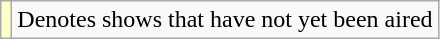<table class="wikitable sortable">
<tr>
<td style="background:#ffc;"></td>
<td>Denotes shows that have not yet been aired</td>
</tr>
</table>
